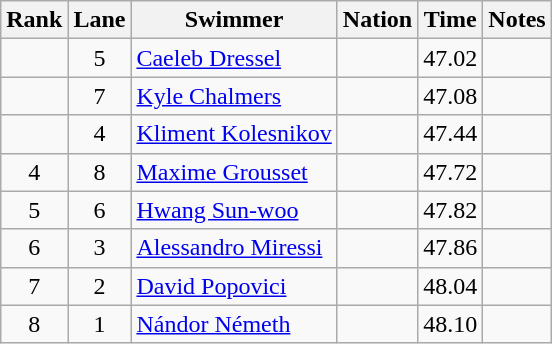<table class="wikitable sortable" style="text-align:center">
<tr>
<th>Rank</th>
<th>Lane</th>
<th>Swimmer</th>
<th>Nation</th>
<th>Time</th>
<th>Notes</th>
</tr>
<tr>
<td></td>
<td>5</td>
<td align=left><a href='#'>Caeleb Dressel</a></td>
<td align=left></td>
<td>47.02</td>
<td></td>
</tr>
<tr>
<td></td>
<td>7</td>
<td align=left><a href='#'>Kyle Chalmers</a></td>
<td align=left></td>
<td>47.08</td>
<td></td>
</tr>
<tr>
<td></td>
<td>4</td>
<td align=left><a href='#'>Kliment Kolesnikov</a></td>
<td align=left></td>
<td>47.44</td>
<td></td>
</tr>
<tr>
<td>4</td>
<td>8</td>
<td align=left><a href='#'>Maxime Grousset</a></td>
<td align=left></td>
<td>47.72</td>
<td></td>
</tr>
<tr>
<td>5</td>
<td>6</td>
<td align=left><a href='#'>Hwang Sun-woo</a></td>
<td align=left></td>
<td>47.82</td>
<td></td>
</tr>
<tr>
<td>6</td>
<td>3</td>
<td align=left><a href='#'>Alessandro Miressi</a></td>
<td align=left></td>
<td>47.86</td>
<td></td>
</tr>
<tr>
<td>7</td>
<td>2</td>
<td align=left><a href='#'>David Popovici</a></td>
<td align=left></td>
<td>48.04</td>
<td></td>
</tr>
<tr>
<td>8</td>
<td>1</td>
<td align=left><a href='#'>Nándor Németh</a></td>
<td align=left></td>
<td>48.10</td>
<td></td>
</tr>
</table>
